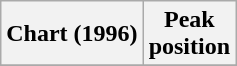<table class="wikitable plainrowheaders" style="text-align:center">
<tr>
<th>Chart (1996)</th>
<th>Peak<br>position</th>
</tr>
<tr>
</tr>
</table>
